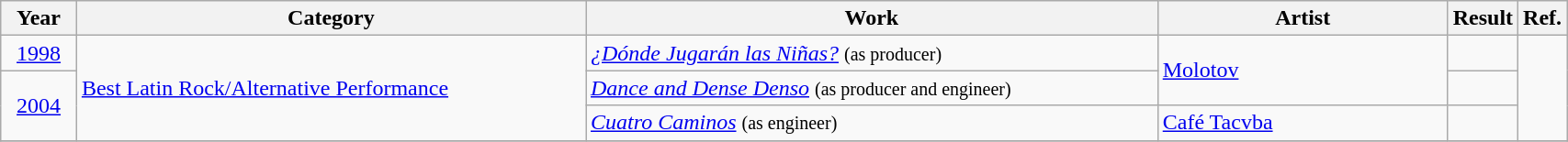<table class="wikitable" style="width:90%;">
<tr>
<th width=5%>Year</th>
<th style="width:35%;">Category</th>
<th style="width:40%;">Work</th>
<th style="width:25%;">Artist</th>
<th style="width:15%;">Result</th>
<th style="width:10%;">Ref.</th>
</tr>
<tr>
<td style="text-align:center;"><a href='#'>1998</a></td>
<td rowspan="3"><a href='#'>Best Latin Rock/Alternative Performance</a></td>
<td><em><a href='#'>¿Dónde Jugarán las Niñas?</a></em> <small>(as producer)</small></td>
<td rowspan="2"><a href='#'>Molotov</a></td>
<td></td>
<td rowspan="3"></td>
</tr>
<tr>
<td rowspan="2" style="text-align:center;"><a href='#'>2004</a></td>
<td><em><a href='#'>Dance and Dense Denso</a></em> <small>(as producer and engineer)</small></td>
<td></td>
</tr>
<tr>
<td><em><a href='#'>Cuatro Caminos</a></em> <small>(as engineer)</small></td>
<td><a href='#'>Café Tacvba</a></td>
<td></td>
</tr>
<tr>
</tr>
</table>
